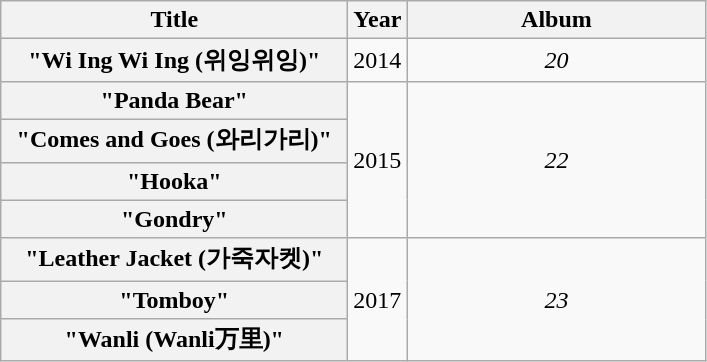<table class="wikitable plainrowheaders" style="text-align:center;">
<tr>
<th scope="col" style="width: 14em;">Title</th>
<th scope="col" style="width: 2em;">Year</th>
<th scope="col" style="width: 12em;">Album</th>
</tr>
<tr>
<th scope="row">"Wi Ing Wi Ing (위잉위잉)"</th>
<td>2014</td>
<td><em>20</em></td>
</tr>
<tr>
<th scope="row">"Panda Bear"</th>
<td rowspan="4">2015</td>
<td rowspan="4"><em>22</em></td>
</tr>
<tr>
<th scope="row">"Comes and Goes (와리가리)"</th>
</tr>
<tr>
<th scope="row">"Hooka"</th>
</tr>
<tr>
<th scope="row">"Gondry"</th>
</tr>
<tr>
<th scope="row">"Leather Jacket (가죽자켓)"</th>
<td rowspan="3">2017</td>
<td rowspan="3"><em>23</em></td>
</tr>
<tr>
<th scope="row">"Tomboy"</th>
</tr>
<tr>
<th scope="row">"Wanli (Wanli万里)"</th>
</tr>
</table>
